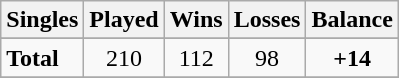<table class="wikitable" style="text-align:center">
<tr>
<th>Singles</th>
<th>Played</th>
<th>Wins</th>
<th>Losses</th>
<th>Balance</th>
</tr>
<tr>
</tr>
<tr>
<td align=left><strong>Total</strong></td>
<td>210</td>
<td>112</td>
<td>98</td>
<td><strong>+14</strong></td>
</tr>
<tr>
</tr>
</table>
